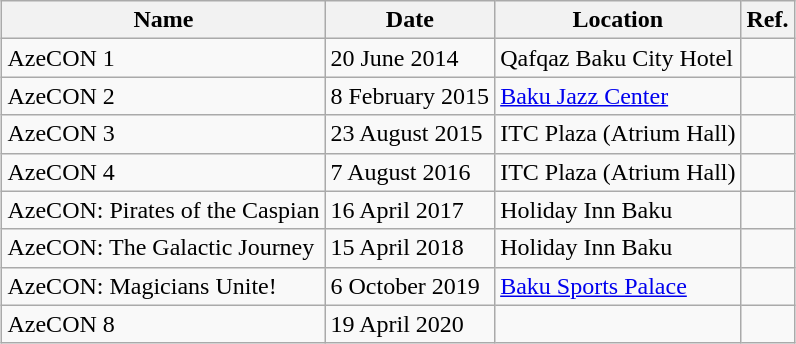<table class="wikitable" style="margin:1em auto;">
<tr>
<th>Name</th>
<th>Date</th>
<th>Location</th>
<th>Ref.</th>
</tr>
<tr>
<td>AzeCON 1</td>
<td>20 June 2014</td>
<td>Qafqaz Baku City Hotel</td>
<td></td>
</tr>
<tr>
<td>AzeCON 2</td>
<td>8 February 2015</td>
<td><a href='#'>Baku Jazz Center</a></td>
<td></td>
</tr>
<tr>
<td>AzeCON 3</td>
<td>23 August 2015</td>
<td>ITC Plaza (Atrium Hall)</td>
<td></td>
</tr>
<tr>
<td>AzeCON 4</td>
<td>7 August 2016</td>
<td>ITC Plaza (Atrium Hall)</td>
<td></td>
</tr>
<tr>
<td>AzeCON: Pirates of the Caspian</td>
<td>16 April 2017</td>
<td>Holiday Inn Baku</td>
<td></td>
</tr>
<tr>
<td>AzeCON: The Galactic Journey</td>
<td>15 April 2018</td>
<td>Holiday Inn Baku</td>
<td></td>
</tr>
<tr>
<td>AzeCON: Magicians Unite!</td>
<td>6 October 2019</td>
<td><a href='#'>Baku Sports Palace</a></td>
<td></td>
</tr>
<tr>
<td>AzeCON 8</td>
<td>19 April 2020</td>
<td></td>
<td></td>
</tr>
</table>
